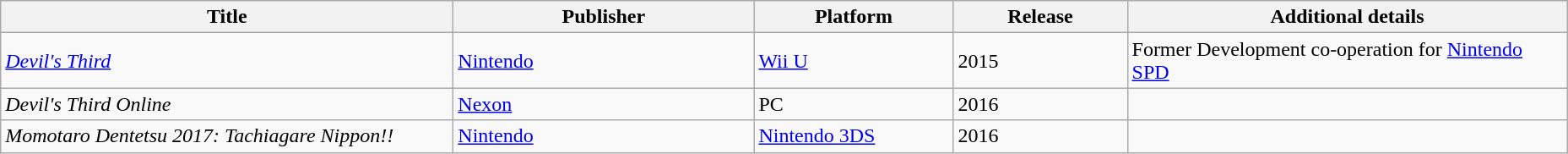<table class="wikitable">
<tr>
<th style="width:350px;">Title</th>
<th style="width:230px;">Publisher</th>
<th style="width:150px;">Platform</th>
<th style="width:130px;">Release</th>
<th style="width:340px;">Additional details</th>
</tr>
<tr>
<td><em><a href='#'>Devil's Third</a></em></td>
<td><a href='#'>Nintendo</a></td>
<td><a href='#'>Wii U</a></td>
<td>2015</td>
<td>Former Development co-operation for <a href='#'>Nintendo SPD</a></td>
</tr>
<tr>
<td><em>Devil's Third Online</em></td>
<td><a href='#'>Nexon</a></td>
<td>PC</td>
<td>2016</td>
<td></td>
</tr>
<tr>
<td><em>Momotaro Dentetsu 2017: Tachiagare Nippon!!</em></td>
<td><a href='#'>Nintendo</a></td>
<td><a href='#'>Nintendo 3DS</a></td>
<td>2016</td>
<td></td>
</tr>
</table>
